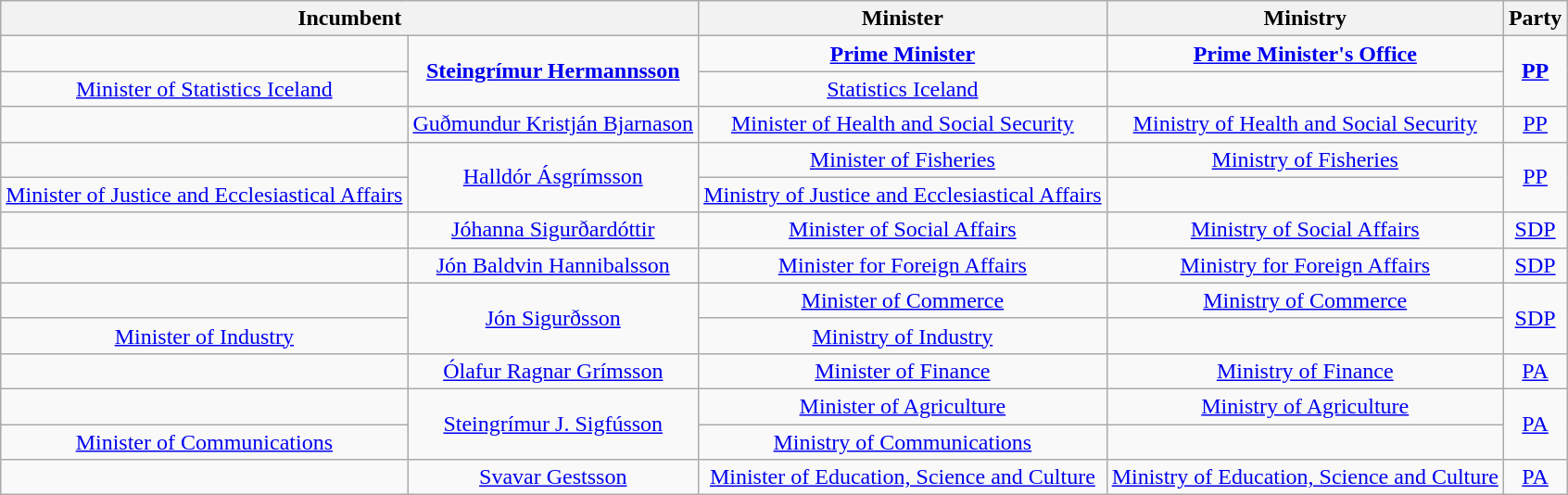<table class="wikitable" style="text-align: center;">
<tr>
<th colspan=2>Incumbent</th>
<th>Minister</th>
<th>Ministry</th>
<th>Party</th>
</tr>
<tr>
<td></td>
<td rowspan=2><strong><a href='#'>Steingrímur Hermannsson</a></strong></td>
<td><strong><a href='#'>Prime Minister</a><br></strong></td>
<td><strong><a href='#'>Prime Minister's Office</a><br></strong></td>
<td rowspan=2><strong><a href='#'>PP</a></strong></td>
</tr>
<tr>
<td><a href='#'>Minister of Statistics Iceland</a><br></td>
<td><a href='#'>Statistics Iceland</a><br></td>
</tr>
<tr>
<td></td>
<td><a href='#'>Guðmundur Kristján Bjarnason</a></td>
<td><a href='#'>Minister of Health and Social Security</a><br></td>
<td><a href='#'>Ministry of Health and Social Security</a><br></td>
<td><a href='#'>PP</a></td>
</tr>
<tr>
<td></td>
<td rowspan=2><a href='#'>Halldór Ásgrímsson</a></td>
<td><a href='#'>Minister of Fisheries</a><br></td>
<td><a href='#'>Ministry of Fisheries</a><br></td>
<td rowspan=2><a href='#'>PP</a></td>
</tr>
<tr>
<td><a href='#'>Minister of Justice and Ecclesiastical Affairs</a><br></td>
<td><a href='#'>Ministry of Justice and Ecclesiastical Affairs</a><br></td>
</tr>
<tr>
<td></td>
<td><a href='#'>Jóhanna Sigurðardóttir</a></td>
<td><a href='#'>Minister of Social Affairs</a><br></td>
<td><a href='#'>Ministry of Social Affairs</a><br></td>
<td><a href='#'>SDP</a></td>
</tr>
<tr>
<td></td>
<td><a href='#'>Jón Baldvin Hannibalsson</a></td>
<td><a href='#'>Minister for Foreign Affairs</a><br></td>
<td><a href='#'>Ministry for Foreign Affairs</a><br></td>
<td><a href='#'>SDP</a></td>
</tr>
<tr>
<td></td>
<td rowspan=2><a href='#'>Jón Sigurðsson</a></td>
<td><a href='#'>Minister of Commerce</a><br></td>
<td><a href='#'>Ministry of Commerce</a><br></td>
<td rowspan=2><a href='#'>SDP</a></td>
</tr>
<tr>
<td><a href='#'>Minister of Industry</a><br></td>
<td><a href='#'>Ministry of Industry</a><br></td>
</tr>
<tr>
<td></td>
<td><a href='#'>Ólafur Ragnar Grímsson</a></td>
<td><a href='#'>Minister of Finance</a><br></td>
<td><a href='#'>Ministry of Finance</a><br></td>
<td><a href='#'>PA</a></td>
</tr>
<tr>
<td></td>
<td rowspan=2><a href='#'>Steingrímur J. Sigfússon</a></td>
<td><a href='#'>Minister of Agriculture</a><br></td>
<td><a href='#'>Ministry of Agriculture</a><br></td>
<td rowspan=2><a href='#'>PA</a></td>
</tr>
<tr>
<td><a href='#'>Minister of Communications</a><br></td>
<td><a href='#'>Ministry of Communications</a><br></td>
</tr>
<tr>
<td></td>
<td><a href='#'>Svavar Gestsson</a></td>
<td><a href='#'>Minister of Education, Science and Culture</a><br></td>
<td><a href='#'>Ministry of Education, Science and Culture</a><br></td>
<td><a href='#'>PA</a></td>
</tr>
</table>
